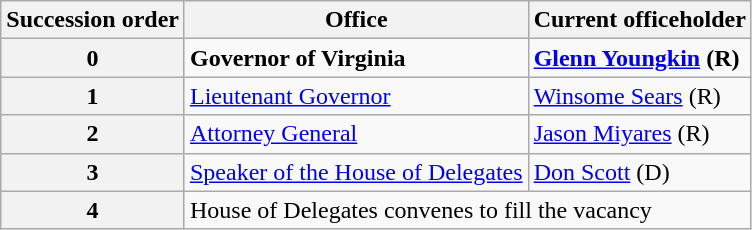<table class=wikitable>
<tr>
<th scope="col">Succession order</th>
<th scope="col">Office</th>
<th scope="col">Current officeholder</th>
</tr>
<tr>
<th scope="row">0</th>
<td><strong>Governor of Virginia</strong></td>
<td><strong><a href='#'>Glenn Youngkin</a> (R)</strong></td>
</tr>
<tr>
<th scope="row">1</th>
<td><a href='#'>Lieutenant Governor</a></td>
<td><a href='#'>Winsome Sears</a> (R)</td>
</tr>
<tr>
<th scope="row">2</th>
<td><a href='#'>Attorney General</a></td>
<td><a href='#'>Jason Miyares</a> (R)</td>
</tr>
<tr>
<th scope="row">3</th>
<td><a href='#'>Speaker of the House of Delegates</a></td>
<td><a href='#'>Don Scott</a> (D)</td>
</tr>
<tr>
<th scope="row">4</th>
<td colspan=2>House of Delegates convenes to fill the vacancy</td>
</tr>
</table>
